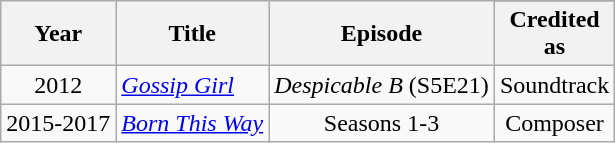<table class="wikitable" style="text-align:center; margin-center:auto; margin-center:auto">
<tr>
<th rowspan="2">Year</th>
<th rowspan="2">Title</th>
<th rowspan="2">Episode</th>
</tr>
<tr>
<th width=65>Credited as</th>
</tr>
<tr>
<td>2012</td>
<td style="text-align:left;"><em><a href='#'>Gossip Girl</a></em></td>
<td><em>Despicable B</em> (S5E21)</td>
<td>Soundtrack</td>
</tr>
<tr>
<td>2015-2017</td>
<td style="text-align:left;"><em><a href='#'>Born This Way</a></em></td>
<td>Seasons 1-3</td>
<td>Composer</td>
</tr>
</table>
